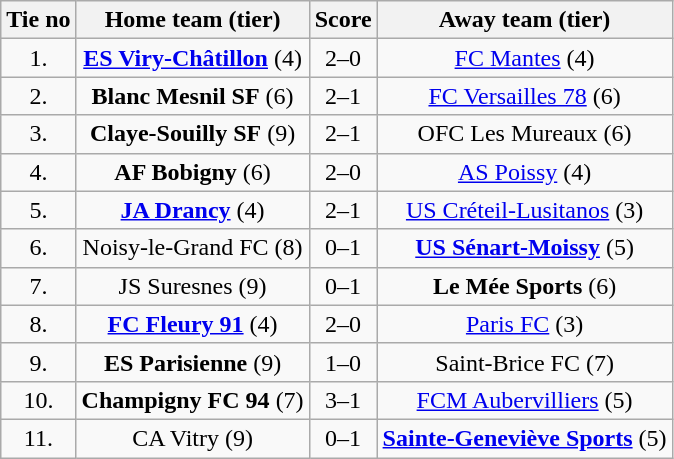<table class="wikitable" style="text-align: center">
<tr>
<th>Tie no</th>
<th>Home team (tier)</th>
<th>Score</th>
<th>Away team (tier)</th>
</tr>
<tr>
<td>1.</td>
<td><strong><a href='#'>ES Viry-Châtillon</a></strong> (4)</td>
<td>2–0</td>
<td><a href='#'>FC Mantes</a> (4)</td>
</tr>
<tr>
<td>2.</td>
<td><strong>Blanc Mesnil SF</strong> (6)</td>
<td>2–1</td>
<td><a href='#'>FC Versailles 78</a> (6)</td>
</tr>
<tr>
<td>3.</td>
<td><strong>Claye-Souilly SF</strong> (9)</td>
<td>2–1</td>
<td>OFC Les Mureaux (6)</td>
</tr>
<tr>
<td>4.</td>
<td><strong>AF Bobigny</strong> (6)</td>
<td>2–0</td>
<td><a href='#'>AS Poissy</a> (4)</td>
</tr>
<tr>
<td>5.</td>
<td><strong><a href='#'>JA Drancy</a></strong> (4)</td>
<td>2–1</td>
<td><a href='#'>US Créteil-Lusitanos</a> (3)</td>
</tr>
<tr>
<td>6.</td>
<td>Noisy-le-Grand FC (8)</td>
<td>0–1 </td>
<td><strong><a href='#'>US Sénart-Moissy</a></strong> (5)</td>
</tr>
<tr>
<td>7.</td>
<td>JS Suresnes (9)</td>
<td>0–1</td>
<td><strong>Le Mée Sports</strong> (6)</td>
</tr>
<tr>
<td>8.</td>
<td><strong><a href='#'>FC Fleury 91</a></strong> (4)</td>
<td>2–0</td>
<td><a href='#'>Paris FC</a> (3)</td>
</tr>
<tr>
<td>9.</td>
<td><strong>ES Parisienne</strong> (9)</td>
<td>1–0</td>
<td>Saint-Brice FC (7)</td>
</tr>
<tr>
<td>10.</td>
<td><strong>Champigny FC 94</strong> (7)</td>
<td>3–1 </td>
<td><a href='#'>FCM Aubervilliers</a> (5)</td>
</tr>
<tr>
<td>11.</td>
<td>CA Vitry (9)</td>
<td>0–1</td>
<td><strong><a href='#'>Sainte-Geneviève Sports</a></strong> (5)</td>
</tr>
</table>
